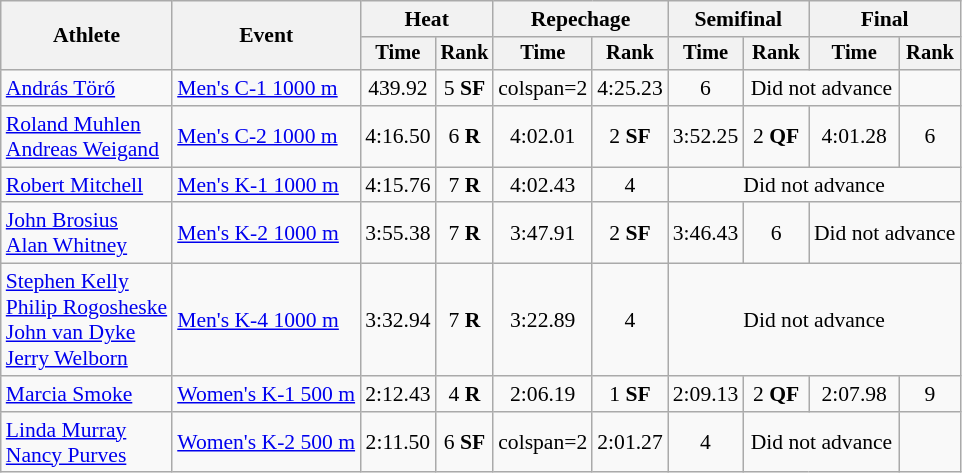<table class=wikitable style=font-size:90%;text-align:center>
<tr>
<th rowspan=2>Athlete</th>
<th rowspan=2>Event</th>
<th colspan=2>Heat</th>
<th colspan=2>Repechage</th>
<th colspan=2>Semifinal</th>
<th colspan=2>Final</th>
</tr>
<tr style=font-size:95%>
<th>Time</th>
<th>Rank</th>
<th>Time</th>
<th>Rank</th>
<th>Time</th>
<th>Rank</th>
<th>Time</th>
<th>Rank</th>
</tr>
<tr>
<td align=left><a href='#'>András Törő</a></td>
<td align=left><a href='#'>Men's C-1 1000 m</a></td>
<td>439.92</td>
<td>5 <strong>SF</strong></td>
<td>colspan=2 </td>
<td>4:25.23</td>
<td>6</td>
<td colspan=2>Did not advance</td>
</tr>
<tr>
<td align=left><a href='#'>Roland Muhlen</a><br><a href='#'>Andreas Weigand</a></td>
<td align=left><a href='#'>Men's C-2 1000 m</a></td>
<td>4:16.50</td>
<td>6 <strong>R</strong></td>
<td>4:02.01</td>
<td>2 <strong>SF</strong></td>
<td>3:52.25</td>
<td>2 <strong>QF</strong></td>
<td>4:01.28</td>
<td>6</td>
</tr>
<tr>
<td align=left><a href='#'>Robert Mitchell</a></td>
<td align=left><a href='#'>Men's K-1 1000 m</a></td>
<td>4:15.76</td>
<td>7 <strong>R</strong></td>
<td>4:02.43</td>
<td>4</td>
<td colspan=4>Did not advance</td>
</tr>
<tr>
<td align=left><a href='#'>John Brosius</a><br><a href='#'>Alan Whitney</a></td>
<td align=left><a href='#'>Men's K-2 1000 m</a></td>
<td>3:55.38</td>
<td>7 <strong>R</strong></td>
<td>3:47.91</td>
<td>2 <strong>SF</strong></td>
<td>3:46.43</td>
<td>6</td>
<td colspan=2>Did not advance</td>
</tr>
<tr>
<td align=left><a href='#'>Stephen Kelly</a><br><a href='#'>Philip Rogosheske</a><br><a href='#'>John van Dyke</a><br><a href='#'>Jerry Welborn</a></td>
<td align=left><a href='#'>Men's K-4 1000 m</a></td>
<td>3:32.94</td>
<td>7 <strong>R</strong></td>
<td>3:22.89</td>
<td>4</td>
<td colspan=4>Did not advance</td>
</tr>
<tr>
<td align=left><a href='#'>Marcia Smoke</a></td>
<td align=left><a href='#'>Women's K-1 500 m</a></td>
<td>2:12.43</td>
<td>4 <strong>R</strong></td>
<td>2:06.19</td>
<td>1 <strong>SF</strong></td>
<td>2:09.13</td>
<td>2 <strong>QF</strong></td>
<td>2:07.98</td>
<td>9</td>
</tr>
<tr>
<td align=left><a href='#'>Linda Murray</a><br><a href='#'>Nancy Purves</a></td>
<td align=left><a href='#'>Women's K-2 500 m</a></td>
<td>2:11.50</td>
<td>6 <strong>SF</strong></td>
<td>colspan=2 </td>
<td>2:01.27</td>
<td>4</td>
<td colspan=2>Did not advance</td>
</tr>
</table>
